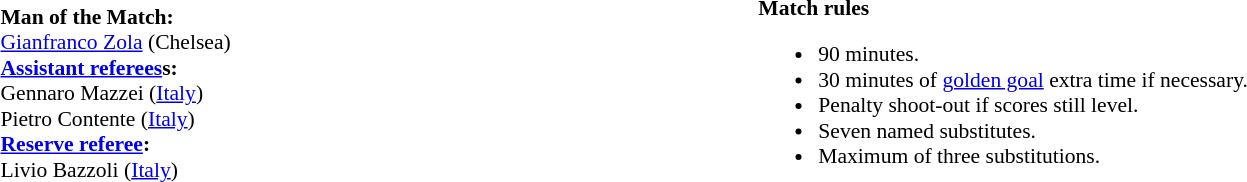<table style="width:100%; font-size:90%;">
<tr>
<td><br><strong>Man of the Match:</strong>
<br> <a href='#'>Gianfranco Zola</a> (Chelsea)<br><strong><a href='#'>Assistant referees</a>s:</strong>
<br> Gennaro Mazzei (<a href='#'>Italy</a>)
<br> Pietro Contente (<a href='#'>Italy</a>)
<br><strong><a href='#'>Reserve referee</a>:</strong>
<br> Livio Bazzoli (<a href='#'>Italy</a>)</td>
<td style="width:60%; vertical-align:top;"><br><strong>Match rules</strong><ul><li>90 minutes.</li><li>30 minutes of <a href='#'>golden goal</a> extra time if necessary.</li><li>Penalty shoot-out if scores still level.</li><li>Seven named substitutes.</li><li>Maximum of three substitutions.</li></ul></td>
</tr>
</table>
